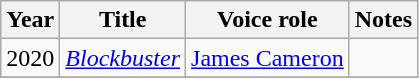<table class="wikitable sortable">
<tr>
<th>Year</th>
<th>Title</th>
<th>Voice role</th>
<th>Notes</th>
</tr>
<tr>
<td>2020</td>
<td><em><a href='#'>Blockbuster</a></em></td>
<td><a href='#'>James Cameron</a></td>
<td></td>
</tr>
<tr>
</tr>
</table>
